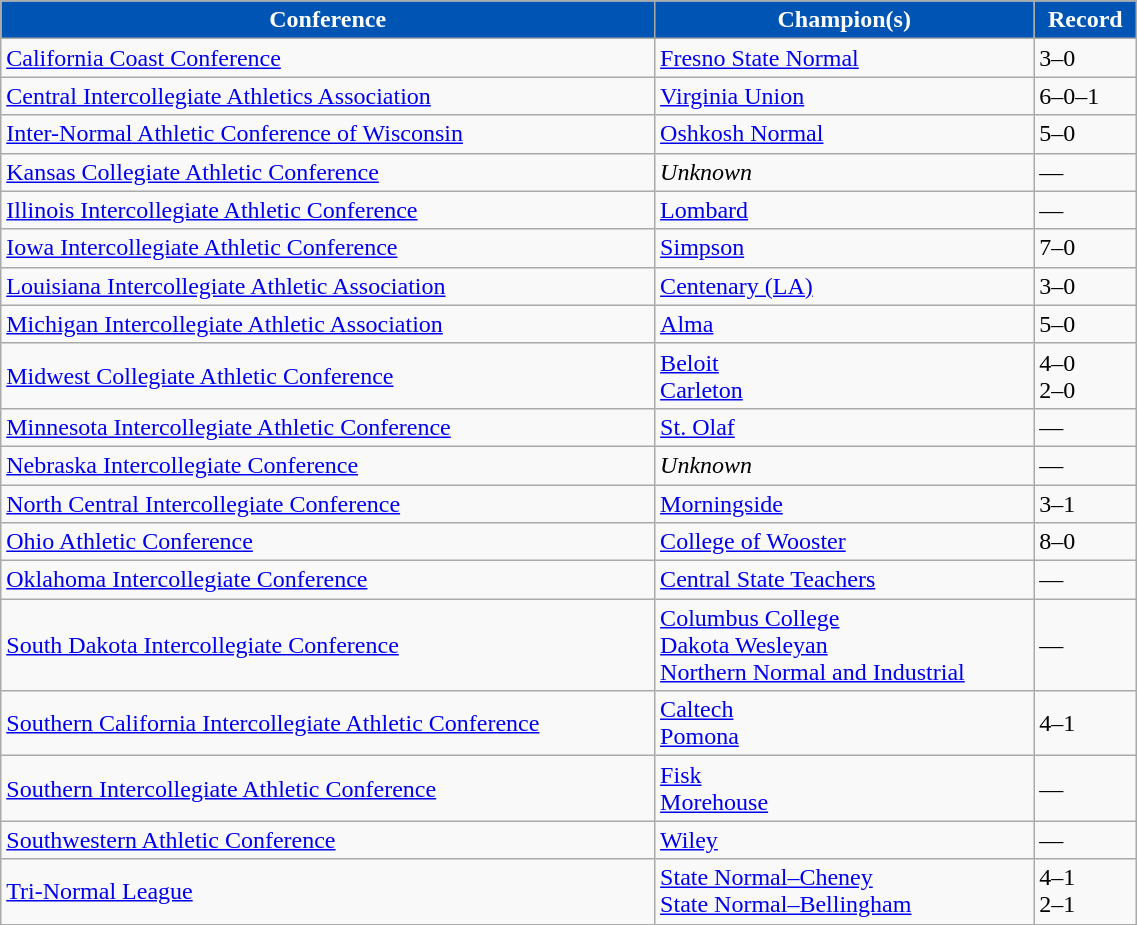<table class="wikitable" width="60%">
<tr>
<th style="background:#0054B3; color:#FFFFFF;">Conference</th>
<th style="background:#0054B3; color:#FFFFFF;">Champion(s)</th>
<th style="background:#0054B3; color:#FFFFFF;">Record</th>
</tr>
<tr align="left">
<td><a href='#'>California Coast Conference</a></td>
<td><a href='#'>Fresno State Normal</a></td>
<td>3–0</td>
</tr>
<tr align="left">
<td><a href='#'>Central Intercollegiate Athletics Association</a></td>
<td><a href='#'>Virginia Union</a></td>
<td>6–0–1</td>
</tr>
<tr align="left">
<td><a href='#'>Inter-Normal Athletic Conference of Wisconsin</a></td>
<td><a href='#'>Oshkosh Normal</a></td>
<td>5–0</td>
</tr>
<tr align="left">
<td><a href='#'>Kansas Collegiate Athletic Conference</a></td>
<td><em>Unknown</em></td>
<td>—</td>
</tr>
<tr align="left">
<td><a href='#'>Illinois Intercollegiate Athletic Conference</a></td>
<td><a href='#'>Lombard</a></td>
<td>—</td>
</tr>
<tr align="left">
<td><a href='#'>Iowa Intercollegiate Athletic Conference</a></td>
<td><a href='#'>Simpson</a></td>
<td>7–0</td>
</tr>
<tr align="left">
<td><a href='#'>Louisiana Intercollegiate Athletic Association</a></td>
<td><a href='#'>Centenary (LA)</a></td>
<td>3–0</td>
</tr>
<tr align="left">
<td><a href='#'>Michigan Intercollegiate Athletic Association</a></td>
<td><a href='#'>Alma</a></td>
<td>5–0</td>
</tr>
<tr align="left">
<td><a href='#'>Midwest Collegiate Athletic Conference</a></td>
<td><a href='#'>Beloit</a><br><a href='#'>Carleton</a></td>
<td>4–0<br>2–0</td>
</tr>
<tr align="left">
<td><a href='#'>Minnesota Intercollegiate Athletic Conference</a></td>
<td><a href='#'>St. Olaf</a></td>
<td>—</td>
</tr>
<tr align="left">
<td><a href='#'>Nebraska Intercollegiate Conference</a></td>
<td><em>Unknown</em></td>
<td>—</td>
</tr>
<tr align="left">
<td><a href='#'>North Central Intercollegiate Conference</a></td>
<td><a href='#'>Morningside</a></td>
<td>3–1</td>
</tr>
<tr align="left">
<td><a href='#'>Ohio Athletic Conference</a></td>
<td><a href='#'>College of Wooster</a></td>
<td>8–0</td>
</tr>
<tr align="left">
<td><a href='#'>Oklahoma Intercollegiate Conference</a></td>
<td><a href='#'>Central State Teachers</a></td>
<td>—</td>
</tr>
<tr align="left">
<td><a href='#'>South Dakota Intercollegiate Conference</a></td>
<td><a href='#'>Columbus College</a><br><a href='#'>Dakota Wesleyan</a><br><a href='#'>Northern Normal and Industrial</a></td>
<td>—</td>
</tr>
<tr align="left">
<td><a href='#'>Southern California Intercollegiate Athletic Conference</a></td>
<td><a href='#'>Caltech</a><br><a href='#'>Pomona</a></td>
<td>4–1</td>
</tr>
<tr align="left">
<td><a href='#'>Southern Intercollegiate Athletic Conference</a></td>
<td><a href='#'>Fisk</a><br><a href='#'>Morehouse</a></td>
<td>—</td>
</tr>
<tr align="left">
<td><a href='#'>Southwestern Athletic Conference</a></td>
<td><a href='#'>Wiley</a></td>
<td>—</td>
</tr>
<tr align="left">
<td><a href='#'>Tri-Normal League</a></td>
<td><a href='#'>State Normal–Cheney</a><br><a href='#'>State Normal–Bellingham</a></td>
<td>4–1<br>2–1</td>
</tr>
</table>
